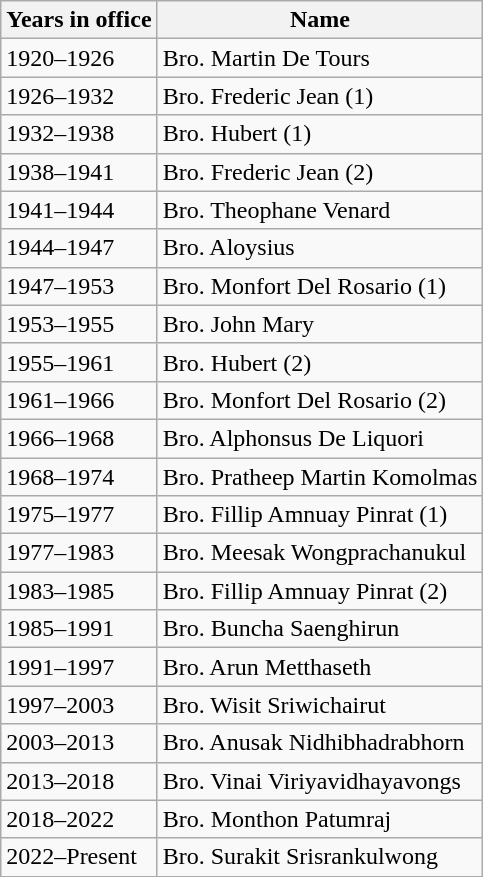<table class="wikitable">
<tr>
<th>Years in office</th>
<th>Name</th>
</tr>
<tr>
<td>1920–1926</td>
<td>Bro. Martin De Tours</td>
</tr>
<tr>
<td>1926–1932</td>
<td>Bro. Frederic Jean (1)</td>
</tr>
<tr>
<td>1932–1938</td>
<td>Bro. Hubert (1)</td>
</tr>
<tr>
<td>1938–1941</td>
<td>Bro. Frederic Jean (2)</td>
</tr>
<tr>
<td>1941–1944</td>
<td>Bro. Theophane Venard</td>
</tr>
<tr>
<td>1944–1947</td>
<td>Bro. Aloysius</td>
</tr>
<tr>
<td>1947–1953</td>
<td>Bro. Monfort Del Rosario (1)</td>
</tr>
<tr>
<td>1953–1955</td>
<td>Bro. John Mary</td>
</tr>
<tr>
<td>1955–1961</td>
<td>Bro. Hubert (2)</td>
</tr>
<tr>
<td>1961–1966</td>
<td>Bro. Monfort Del Rosario (2)</td>
</tr>
<tr>
<td>1966–1968</td>
<td>Bro. Alphonsus De Liquori</td>
</tr>
<tr>
<td>1968–1974</td>
<td>Bro. Pratheep Martin Komolmas</td>
</tr>
<tr>
<td>1975–1977</td>
<td>Bro. Fillip Amnuay Pinrat (1)</td>
</tr>
<tr>
<td>1977–1983</td>
<td>Bro. Meesak Wongprachanukul</td>
</tr>
<tr>
<td>1983–1985</td>
<td>Bro. Fillip Amnuay Pinrat (2)</td>
</tr>
<tr>
<td>1985–1991</td>
<td>Bro. Buncha Saenghirun</td>
</tr>
<tr>
<td>1991–1997</td>
<td>Bro. Arun Metthaseth</td>
</tr>
<tr>
<td>1997–2003</td>
<td>Bro. Wisit Sriwichairut</td>
</tr>
<tr>
<td>2003–2013</td>
<td>Bro. Anusak Nidhibhadrabhorn</td>
</tr>
<tr>
<td>2013–2018</td>
<td>Bro. Vinai Viriyavidhayavongs</td>
</tr>
<tr>
<td>2018–2022</td>
<td>Bro. Monthon Patumraj</td>
</tr>
<tr>
<td>2022–Present</td>
<td>Bro. Surakit Srisrankulwong</td>
</tr>
<tr>
</tr>
</table>
